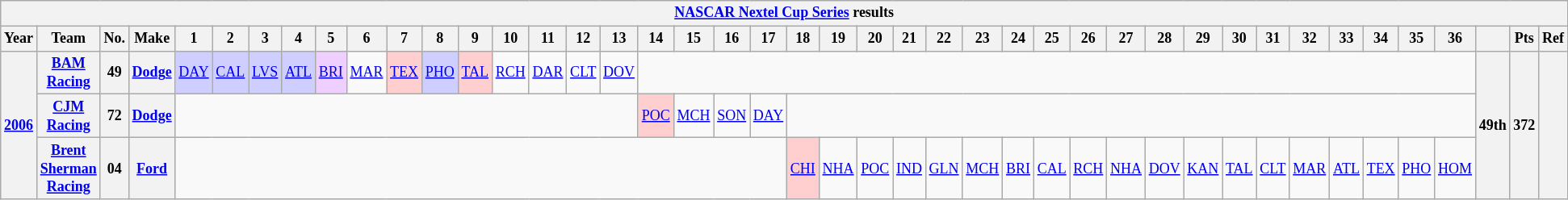<table class="wikitable" style="text-align:center; font-size:75%">
<tr>
<th colspan=43><a href='#'>NASCAR Nextel Cup Series</a> results</th>
</tr>
<tr>
<th>Year</th>
<th>Team</th>
<th>No.</th>
<th>Make</th>
<th>1</th>
<th>2</th>
<th>3</th>
<th>4</th>
<th>5</th>
<th>6</th>
<th>7</th>
<th>8</th>
<th>9</th>
<th>10</th>
<th>11</th>
<th>12</th>
<th>13</th>
<th>14</th>
<th>15</th>
<th>16</th>
<th>17</th>
<th>18</th>
<th>19</th>
<th>20</th>
<th>21</th>
<th>22</th>
<th>23</th>
<th>24</th>
<th>25</th>
<th>26</th>
<th>27</th>
<th>28</th>
<th>29</th>
<th>30</th>
<th>31</th>
<th>32</th>
<th>33</th>
<th>34</th>
<th>35</th>
<th>36</th>
<th></th>
<th>Pts</th>
<th>Ref</th>
</tr>
<tr>
<th rowspan=3><a href='#'>2006</a></th>
<th><a href='#'>BAM Racing</a></th>
<th>49</th>
<th><a href='#'>Dodge</a></th>
<td style="background:#CFCFFF;"><a href='#'>DAY</a><br></td>
<td style="background:#CFCFFF;"><a href='#'>CAL</a><br></td>
<td style="background:#CFCFFF;"><a href='#'>LVS</a><br></td>
<td style="background:#CFCFFF;"><a href='#'>ATL</a><br></td>
<td style="background:#EFCFFF;"><a href='#'>BRI</a><br></td>
<td><a href='#'>MAR</a></td>
<td style="background:#FFCFCF;"><a href='#'>TEX</a><br></td>
<td style="background:#CFCFFF;"><a href='#'>PHO</a><br></td>
<td style="background:#FFCFCF;"><a href='#'>TAL</a><br></td>
<td><a href='#'>RCH</a></td>
<td><a href='#'>DAR</a></td>
<td><a href='#'>CLT</a></td>
<td><a href='#'>DOV</a></td>
<td colspan=23></td>
<th rowspan=3>49th</th>
<th rowspan=3>372</th>
<th rowspan=3></th>
</tr>
<tr>
<th><a href='#'>CJM Racing</a></th>
<th>72</th>
<th><a href='#'>Dodge</a></th>
<td colspan=13></td>
<td style="background:#FFCFCF;"><a href='#'>POC</a><br></td>
<td><a href='#'>MCH</a></td>
<td><a href='#'>SON</a></td>
<td><a href='#'>DAY</a></td>
<td colspan=19></td>
</tr>
<tr>
<th><a href='#'>Brent Sherman Racing</a></th>
<th>04</th>
<th><a href='#'>Ford</a></th>
<td colspan=17></td>
<td style="background:#FFCFCF;"><a href='#'>CHI</a><br></td>
<td><a href='#'>NHA</a></td>
<td><a href='#'>POC</a></td>
<td><a href='#'>IND</a></td>
<td><a href='#'>GLN</a></td>
<td><a href='#'>MCH</a></td>
<td><a href='#'>BRI</a></td>
<td><a href='#'>CAL</a></td>
<td><a href='#'>RCH</a></td>
<td><a href='#'>NHA</a></td>
<td><a href='#'>DOV</a></td>
<td><a href='#'>KAN</a></td>
<td><a href='#'>TAL</a></td>
<td><a href='#'>CLT</a></td>
<td><a href='#'>MAR</a></td>
<td><a href='#'>ATL</a></td>
<td><a href='#'>TEX</a></td>
<td><a href='#'>PHO</a></td>
<td><a href='#'>HOM</a></td>
</tr>
</table>
